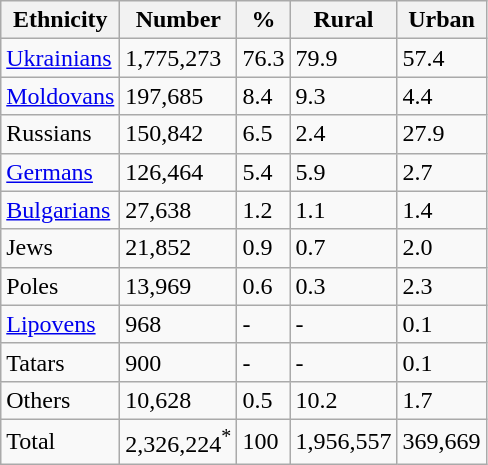<table class="wikitable">
<tr>
<th>Ethnicity</th>
<th>Number</th>
<th>%</th>
<th>Rural</th>
<th>Urban</th>
</tr>
<tr>
<td><a href='#'>Ukrainians</a></td>
<td>1,775,273</td>
<td>76.3</td>
<td>79.9</td>
<td>57.4</td>
</tr>
<tr>
<td><a href='#'>Moldovans</a></td>
<td>197,685</td>
<td>8.4</td>
<td>9.3</td>
<td>4.4</td>
</tr>
<tr>
<td>Russians</td>
<td>150,842</td>
<td>6.5</td>
<td>2.4</td>
<td>27.9</td>
</tr>
<tr>
<td><a href='#'>Germans</a></td>
<td>126,464</td>
<td>5.4</td>
<td>5.9</td>
<td>2.7</td>
</tr>
<tr>
<td><a href='#'>Bulgarians</a></td>
<td>27,638</td>
<td>1.2</td>
<td>1.1</td>
<td>1.4</td>
</tr>
<tr>
<td>Jews</td>
<td>21,852</td>
<td>0.9</td>
<td>0.7</td>
<td>2.0</td>
</tr>
<tr>
<td>Poles</td>
<td>13,969</td>
<td>0.6</td>
<td>0.3</td>
<td>2.3</td>
</tr>
<tr>
<td><a href='#'>Lipovens</a></td>
<td>968</td>
<td>-</td>
<td>-</td>
<td>0.1</td>
</tr>
<tr>
<td>Tatars</td>
<td>900</td>
<td>-</td>
<td>-</td>
<td>0.1</td>
</tr>
<tr>
<td>Others</td>
<td>10,628</td>
<td>0.5</td>
<td>10.2</td>
<td>1.7</td>
</tr>
<tr>
<td>Total</td>
<td>2,326,224<sup>*</sup></td>
<td>100</td>
<td>1,956,557</td>
<td>369,669</td>
</tr>
</table>
